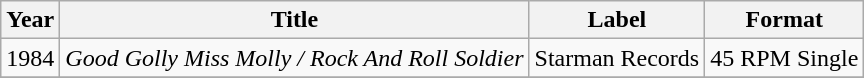<table class="wikitable">
<tr>
<th>Year</th>
<th>Title</th>
<th>Label</th>
<th>Format</th>
</tr>
<tr>
<td>1984</td>
<td><em>Good Golly Miss Molly / Rock And Roll Soldier</em></td>
<td>Starman Records</td>
<td>45 RPM Single</td>
</tr>
<tr>
</tr>
</table>
